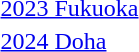<table>
<tr>
<td><a href='#'>2023 Fukuoka</a><br></td>
<td></td>
<td></td>
<td></td>
</tr>
<tr>
<td><a href='#'>2024 Doha</a><br></td>
<td></td>
<td></td>
<td></td>
</tr>
</table>
